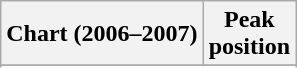<table class="wikitable sortable">
<tr>
<th align="left">Chart (2006–2007)</th>
<th style="text-align:center;">Peak<br>position</th>
</tr>
<tr>
</tr>
<tr>
</tr>
<tr>
</tr>
</table>
